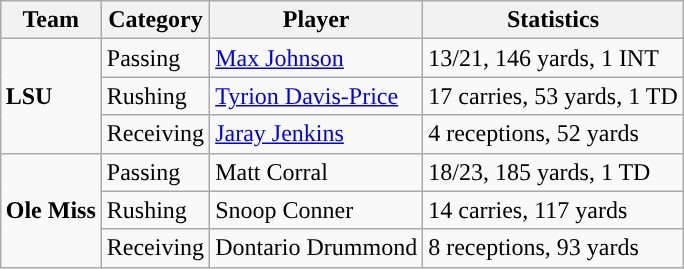<table class="wikitable" style="float: right;">
<tr>
<th>Team</th>
<th>Category</th>
<th>Player</th>
<th>Statistics</th>
</tr>
<tr>
<td rowspan=3><strong>LSU</strong></td>
<td>Passing</td>
<td><a href='#'>Max Johnson</a></td>
<td>13/21, 146 yards, 1 INT</td>
</tr>
<tr>
<td>Rushing</td>
<td><a href='#'>Tyrion Davis-Price</a></td>
<td>17 carries, 53 yards, 1 TD</td>
</tr>
<tr>
<td>Receiving</td>
<td><a href='#'>Jaray Jenkins</a></td>
<td>4 receptions, 52 yards</td>
</tr>
<tr>
<td rowspan=3><strong>Ole Miss</strong></td>
<td>Passing</td>
<td>Matt Corral</td>
<td>18/23, 185 yards, 1 TD</td>
</tr>
<tr>
<td>Rushing</td>
<td>Snoop Conner</td>
<td>14 carries, 117 yards</td>
</tr>
<tr>
<td>Receiving</td>
<td>Dontario Drummond</td>
<td>8 receptions, 93 yards</td>
</tr>
</table>
